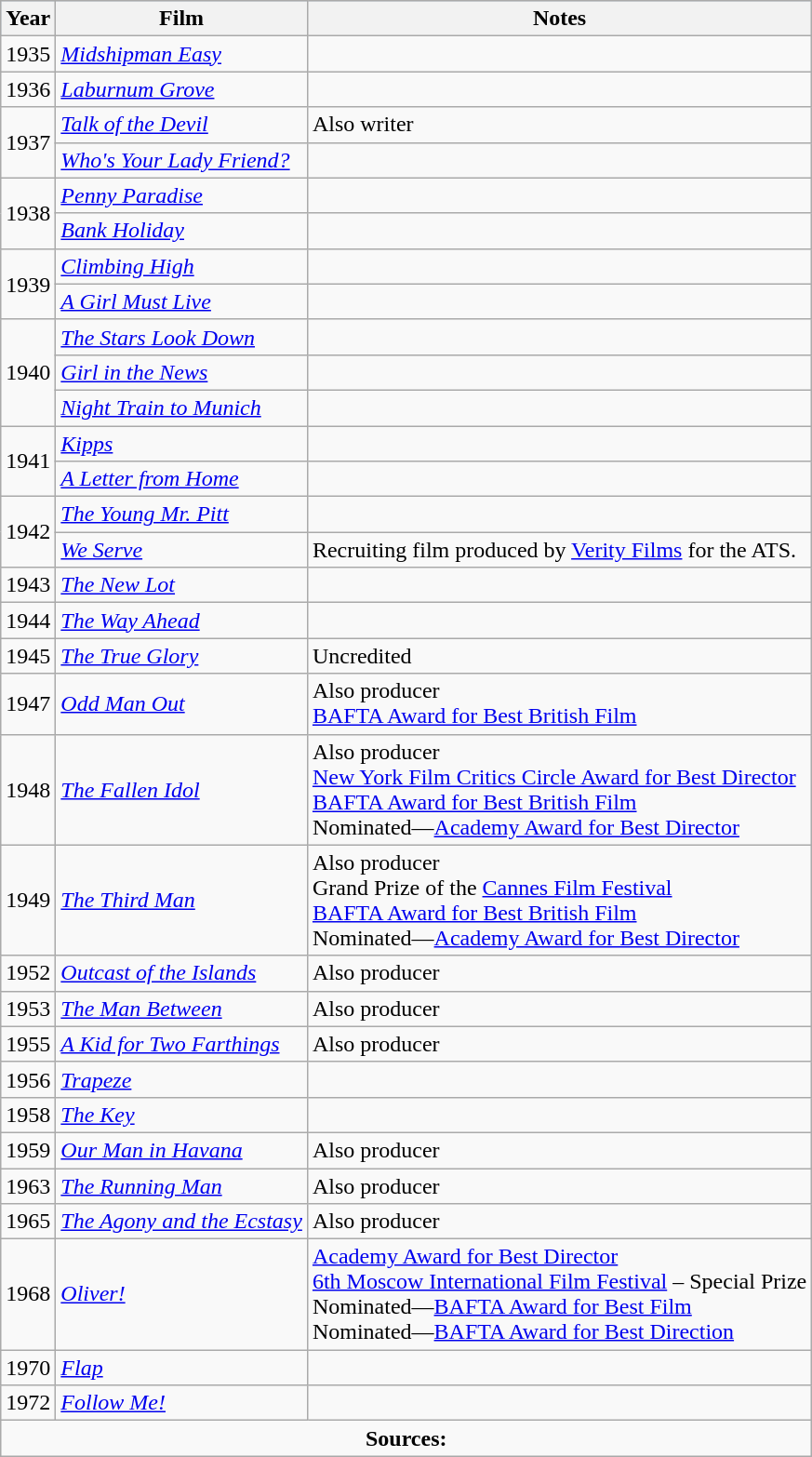<table class="wikitable">
<tr style="background:#B0C4DE;">
<th>Year</th>
<th>Film</th>
<th>Notes</th>
</tr>
<tr>
<td>1935</td>
<td><em><a href='#'>Midshipman Easy</a></em></td>
<td></td>
</tr>
<tr>
<td>1936</td>
<td><em><a href='#'>Laburnum Grove</a></em></td>
<td></td>
</tr>
<tr>
<td rowspan=2>1937</td>
<td><em><a href='#'>Talk of the Devil</a></em></td>
<td>Also writer</td>
</tr>
<tr>
<td><em><a href='#'>Who's Your Lady Friend?</a></em></td>
<td></td>
</tr>
<tr>
<td rowspan=2>1938</td>
<td><em><a href='#'>Penny Paradise</a></em></td>
<td></td>
</tr>
<tr>
<td><em><a href='#'>Bank Holiday</a></em></td>
<td></td>
</tr>
<tr>
<td rowspan=2>1939</td>
<td><em><a href='#'>Climbing High</a></em></td>
<td></td>
</tr>
<tr>
<td><em><a href='#'>A Girl Must Live</a></em></td>
<td></td>
</tr>
<tr>
<td rowspan=3>1940</td>
<td><em><a href='#'>The Stars Look Down</a></em></td>
<td></td>
</tr>
<tr>
<td><em><a href='#'>Girl in the News</a></em></td>
<td></td>
</tr>
<tr>
<td><em><a href='#'>Night Train to Munich</a></em></td>
<td></td>
</tr>
<tr>
<td rowspan=2>1941</td>
<td><em><a href='#'>Kipps</a></em></td>
<td></td>
</tr>
<tr>
<td><em><a href='#'>A Letter from Home</a></em></td>
<td></td>
</tr>
<tr>
<td rowspan=2>1942</td>
<td><em><a href='#'>The Young Mr. Pitt</a></em></td>
<td></td>
</tr>
<tr>
<td><em><a href='#'>We Serve</a></em></td>
<td>Recruiting film produced by <a href='#'>Verity Films</a> for the ATS.</td>
</tr>
<tr>
<td>1943</td>
<td><em><a href='#'>The New Lot</a></em></td>
<td></td>
</tr>
<tr>
<td>1944</td>
<td><em><a href='#'>The Way Ahead</a></em></td>
<td></td>
</tr>
<tr>
<td>1945</td>
<td><em><a href='#'>The True Glory</a></em></td>
<td>Uncredited</td>
</tr>
<tr>
<td>1947</td>
<td><em><a href='#'>Odd Man Out</a></em></td>
<td>Also producer<br><a href='#'>BAFTA Award for Best British Film</a></td>
</tr>
<tr>
<td>1948</td>
<td><em><a href='#'>The Fallen Idol</a></em></td>
<td>Also producer<br><a href='#'>New York Film Critics Circle Award for Best Director</a><br><a href='#'>BAFTA Award for Best British Film</a><br>Nominated—<a href='#'>Academy Award for Best Director</a></td>
</tr>
<tr>
<td>1949</td>
<td><em><a href='#'>The Third Man</a></em></td>
<td>Also producer<br>Grand Prize of the <a href='#'>Cannes Film Festival</a><br><a href='#'>BAFTA Award for Best British Film</a><br>Nominated—<a href='#'>Academy Award for Best Director</a></td>
</tr>
<tr>
<td>1952</td>
<td><em><a href='#'>Outcast of the Islands</a></em></td>
<td>Also producer</td>
</tr>
<tr>
<td>1953</td>
<td><em><a href='#'>The Man Between</a></em></td>
<td>Also producer</td>
</tr>
<tr>
<td>1955</td>
<td><em><a href='#'>A Kid for Two Farthings</a></em></td>
<td>Also producer</td>
</tr>
<tr>
<td>1956</td>
<td><em><a href='#'>Trapeze</a></em></td>
<td></td>
</tr>
<tr>
<td>1958</td>
<td><em><a href='#'>The Key</a></em></td>
<td></td>
</tr>
<tr>
<td>1959</td>
<td><em><a href='#'>Our Man in Havana</a></em></td>
<td>Also producer</td>
</tr>
<tr>
<td>1963</td>
<td><em><a href='#'>The Running Man</a></em></td>
<td>Also producer</td>
</tr>
<tr>
<td>1965</td>
<td><em><a href='#'>The Agony and the Ecstasy</a></em></td>
<td>Also producer</td>
</tr>
<tr>
<td>1968</td>
<td><em><a href='#'>Oliver!</a></em></td>
<td><a href='#'>Academy Award for Best Director</a><br><a href='#'>6th Moscow International Film Festival</a> – Special Prize <br> Nominated—<a href='#'>BAFTA Award for Best Film</a><br>Nominated—<a href='#'>BAFTA Award for Best Direction</a></td>
</tr>
<tr>
<td>1970</td>
<td><em><a href='#'>Flap</a></em></td>
<td></td>
</tr>
<tr>
<td>1972</td>
<td><em><a href='#'>Follow Me!</a></em></td>
<td></td>
</tr>
<tr>
<td colspan="3" style="text-align: center;"><strong>Sources:</strong></td>
</tr>
</table>
